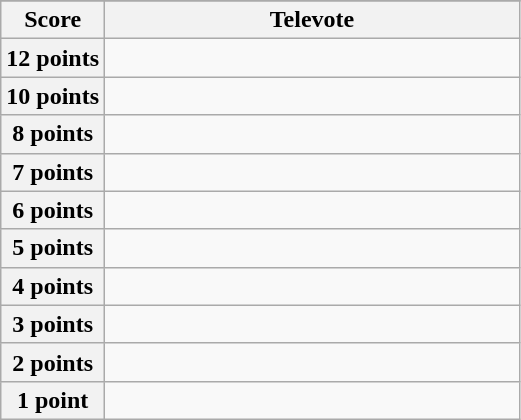<table class="wikitable">
<tr>
</tr>
<tr>
<th scope="col" width="20%">Score</th>
<th scope="col" width="80%">Televote</th>
</tr>
<tr>
<th scope="row">12 points</th>
<td></td>
</tr>
<tr>
<th scope="row">10 points</th>
<td></td>
</tr>
<tr>
<th scope="row">8 points</th>
<td></td>
</tr>
<tr>
<th scope="row">7 points</th>
<td></td>
</tr>
<tr>
<th scope="row">6 points</th>
<td></td>
</tr>
<tr>
<th scope="row">5 points</th>
<td></td>
</tr>
<tr>
<th scope="row">4 points</th>
<td></td>
</tr>
<tr>
<th scope="row">3 points</th>
<td></td>
</tr>
<tr>
<th scope="row">2 points</th>
<td></td>
</tr>
<tr>
<th scope="row">1 point</th>
<td></td>
</tr>
</table>
